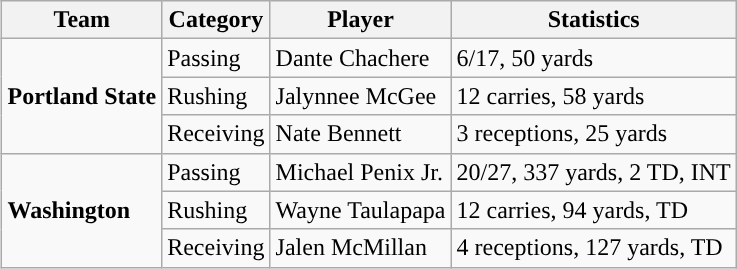<table class="wikitable" style="float: right;">
<tr>
<th>Team</th>
<th>Category</th>
<th>Player</th>
<th>Statistics</th>
</tr>
<tr>
<td rowspan=3><strong>Portland State</strong></td>
<td>Passing</td>
<td>Dante Chachere</td>
<td>6/17, 50 yards</td>
</tr>
<tr>
<td>Rushing</td>
<td>Jalynnee McGee</td>
<td>12 carries, 58 yards</td>
</tr>
<tr>
<td>Receiving</td>
<td>Nate Bennett</td>
<td>3 receptions, 25 yards</td>
</tr>
<tr>
<td rowspan=3><strong>Washington</strong></td>
<td>Passing</td>
<td>Michael Penix Jr.</td>
<td>20/27, 337 yards, 2 TD, INT</td>
</tr>
<tr>
<td>Rushing</td>
<td>Wayne Taulapapa</td>
<td>12 carries, 94 yards, TD</td>
</tr>
<tr>
<td>Receiving</td>
<td>Jalen McMillan</td>
<td>4 receptions, 127 yards, TD</td>
</tr>
</table>
